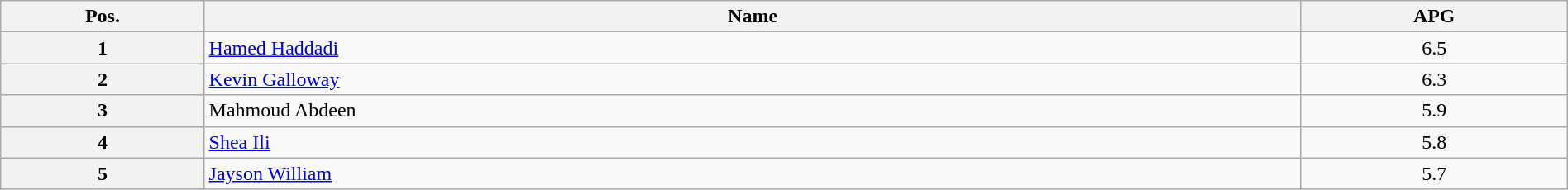<table class=wikitable width=100% style="text-align:center;">
<tr>
<th width="13%">Pos.</th>
<th width="70%">Name</th>
<th width="17%">APG</th>
</tr>
<tr>
<th>1</th>
<td align=left> <a href='#'>Hamed Haddadi</a></td>
<td>6.5</td>
</tr>
<tr>
<th>2</th>
<td align=left> <a href='#'>Kevin Galloway</a></td>
<td>6.3</td>
</tr>
<tr>
<th>3</th>
<td align=left>  Mahmoud Abdeen</td>
<td>5.9</td>
</tr>
<tr>
<th>4</th>
<td align=left> <a href='#'>Shea Ili</a></td>
<td>5.8</td>
</tr>
<tr>
<th>5</th>
<td align=left> <a href='#'>Jayson William</a></td>
<td>5.7</td>
</tr>
</table>
